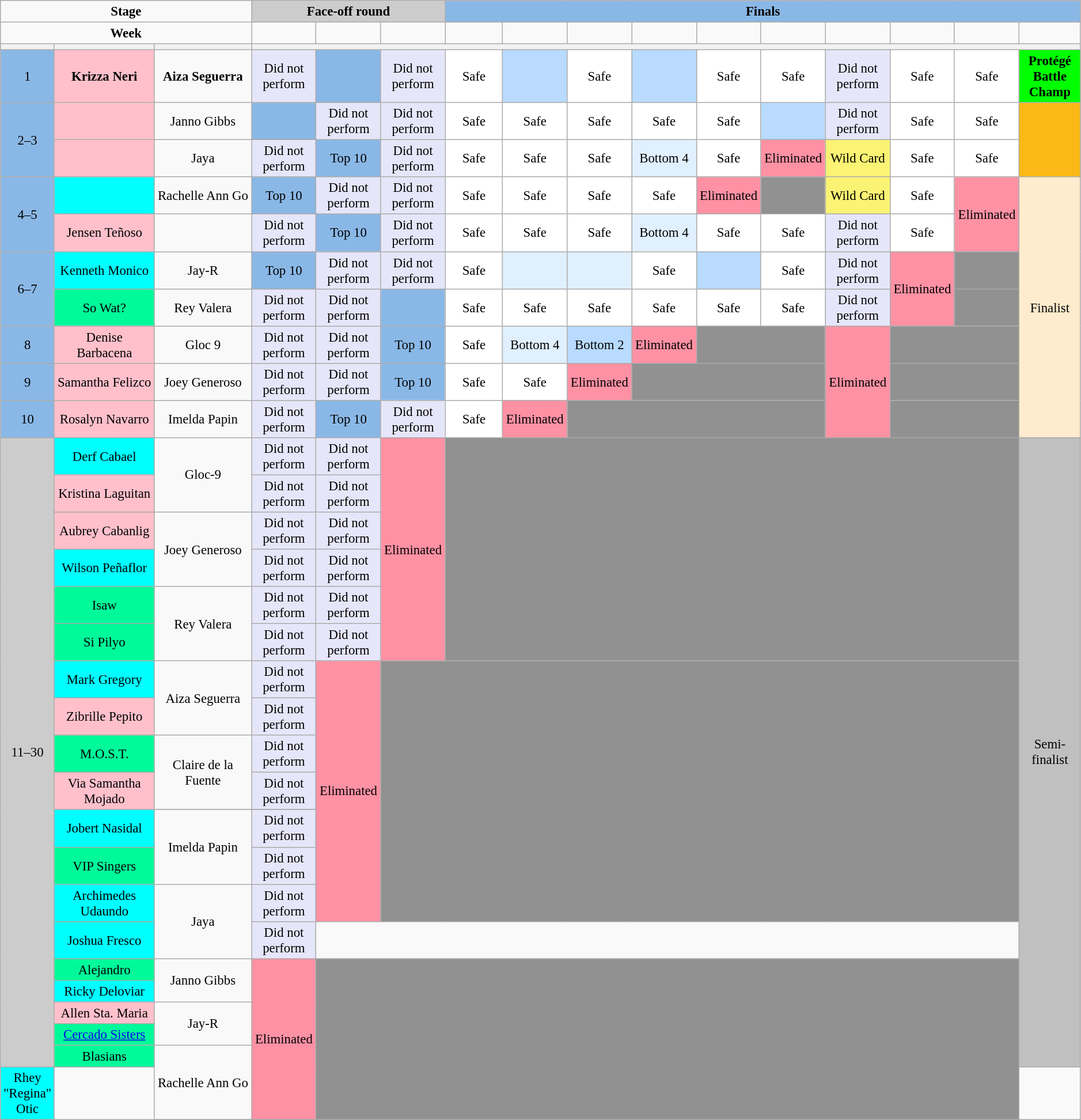<table class="wikitable nowrap" style="text-align:center; font-size:95%; width:99%;">
<tr>
<td colspan="3" align="center"><strong>Stage</strong></td>
<td colspan="3" bgcolor="cccccc"><strong>Face-off round</strong></td>
<td colspan="10" bgcolor="8AB8E6"><strong>Finals</strong></td>
</tr>
<tr>
<td colspan="3" align="center"><strong>Week</strong></td>
<td align="center" width=6%></td>
<td align="center" width=6%></td>
<td align="center" width=6%></td>
<td align="center" width=6%></td>
<td align="center" width=6%></td>
<td align="center" width=6%></td>
<td align="center" width=6%></td>
<td align="center" width=6%></td>
<td align="center" width=6%></td>
<td align="center" width=6%></td>
<td align="center" width=6%></td>
<td align="center" width=6%></td>
<td align="center" width=6%></td>
</tr>
<tr>
<th align="center" width=1%></th>
<th align="center" width=10%></th>
<th align="center" width=10%></th>
<th colspan="13" align="center"></th>
</tr>
<tr>
<td bgcolor="8AB8E6" align="center">1</td>
<td bgcolor=pink><strong>Krizza Neri</strong></td>
<td align="center"><strong>Aiza Seguerra</strong></td>
<td bgcolor="lavender" align="center">Did not perform</td>
<td bgcolor="8AB8E6"></td>
<td bgcolor="lavender" align="center">Did not perform</td>
<td bgcolor="white" align="center">Safe</td>
<td bgcolor="B8DBFF" align="center"></td>
<td bgcolor="white" align="center">Safe</td>
<td bgcolor="B8DBFF" align="center"></td>
<td bgcolor="white" align="center">Safe</td>
<td bgcolor="white" align="center">Safe</td>
<td bgcolor="lavender" align="center">Did not perform</td>
<td bgcolor="white" align="center">Safe</td>
<td bgcolor="white" align="center">Safe</td>
<td bgcolor="lime" align="center"><strong>Protégé Battle Champ</strong></td>
</tr>
<tr>
<td bgcolor="8AB8E6" align="center" rowspan="2">2–3</td>
<td bgcolor=pink align="center"></td>
<td align="center">Janno Gibbs</td>
<td bgcolor="8AB8E6" align="center"></td>
<td bgcolor="lavender" align="center">Did not perform</td>
<td bgcolor="lavender" align="center">Did not perform</td>
<td bgcolor="white" align="center">Safe</td>
<td bgcolor="white" align="center">Safe</td>
<td bgcolor="white" align="center">Safe</td>
<td bgcolor="white" align="center">Safe</td>
<td bgcolor="white" align="center">Safe</td>
<td bgcolor="B8DBFF" align="center"></td>
<td bgcolor="lavender" align="center">Did not perform</td>
<td bgcolor="white" align="center">Safe</td>
<td bgcolor="white" align="center">Safe</td>
<td bgcolor="FBB917" align="center" rowspan="2"></td>
</tr>
<tr>
<td bgcolor=pink></td>
<td align="center">Jaya</td>
<td bgcolor="lavender" align="center">Did not perform</td>
<td bgcolor="8AB8E6">Top 10</td>
<td bgcolor="lavender" align="center">Did not perform</td>
<td bgcolor="white" align="center">Safe</td>
<td bgcolor="white" align="center">Safe</td>
<td bgcolor="white" align="center">Safe</td>
<td bgcolor="E0F0FF" align="center">Bottom 4</td>
<td bgcolor="white" align="center">Safe</td>
<td bgcolor="FF91A4" align="center">Eliminated</td>
<td bgcolor="fbf373" align="center">Wild Card</td>
<td bgcolor="white" align="center">Safe</td>
<td bgcolor="white" align="center">Safe</td>
</tr>
<tr>
<td bgcolor="8AB8E6" align="center" rowspan=2>4–5</td>
<td bgcolor=cyan></td>
<td align="center">Rachelle Ann Go</td>
<td bgcolor="8AB8E6">Top 10</td>
<td bgcolor="lavender" align="center">Did not perform</td>
<td bgcolor="lavender" align="center">Did not perform</td>
<td bgcolor="white" align="center">Safe</td>
<td bgcolor="white" align="center">Safe</td>
<td bgcolor="white" align="center">Safe</td>
<td bgcolor="white" align="center">Safe</td>
<td bgcolor="FF91A4" align="center">Eliminated</td>
<td bgcolor="919191" colspan="1"></td>
<td bgcolor="fbf373" align="center">Wild Card</td>
<td bgcolor="white" align="center">Safe</td>
<td bgcolor="FF91A4" align="center" rowspan="2">Eliminated</td>
<td bgcolor="FFEBCD" rowspan="7">Finalist</td>
</tr>
<tr>
<td bgcolor=pink>Jensen Teñoso</td>
<td></td>
<td bgcolor="lavender" align="center">Did not perform</td>
<td bgcolor="8AB8E6">Top 10</td>
<td bgcolor="lavender" align="center">Did not perform</td>
<td bgcolor="white" align="center">Safe</td>
<td bgcolor="white" align="center">Safe</td>
<td bgcolor="white" align="center">Safe</td>
<td bgcolor="E0F0FF" align="center">Bottom 4</td>
<td bgcolor="white" align="center">Safe</td>
<td bgcolor="white" align="center">Safe</td>
<td bgcolor="lavender" align="center">Did not perform</td>
<td bgcolor="white" align="center">Safe</td>
</tr>
<tr>
<td bgcolor="8AB8E6" align="center" rowspan="2">6–7</td>
<td bgcolor=cyan>Kenneth Monico</td>
<td align="center">Jay-R</td>
<td bgcolor="8AB8E6">Top 10</td>
<td bgcolor="lavender" align="center">Did not perform</td>
<td bgcolor="lavender" align="center">Did not perform</td>
<td bgcolor="white" align="center">Safe</td>
<td bgcolor="E0F0FF" align="center"></td>
<td bgcolor="E0F0FF" align="center"></td>
<td bgcolor="white" align="center">Safe</td>
<td bgcolor="B8DBFF" align="center"></td>
<td bgcolor="white" align="center">Safe</td>
<td bgcolor="lavender" align="center">Did not perform</td>
<td bgcolor="FF91A4" align="center" rowspan="2">Eliminated</td>
<td bgcolor="919191" colspan="1" rowspan="1"></td>
</tr>
<tr>
<td bgcolor="00fa9a">So Wat?</td>
<td align="center">Rey Valera</td>
<td bgcolor="lavender" align="center">Did not perform</td>
<td bgcolor="lavender" align="center">Did not perform</td>
<td bgcolor="8AB8E6"></td>
<td bgcolor="white" align="center">Safe</td>
<td bgcolor="white" align="center">Safe</td>
<td bgcolor="white" align="center">Safe</td>
<td bgcolor="white" align="center">Safe</td>
<td bgcolor="white" align="center">Safe</td>
<td bgcolor="white" align="center">Safe</td>
<td bgcolor="lavender" align="center">Did not perform</td>
<td bgcolor="919191" colspan="1" rowspan="1"></td>
</tr>
<tr>
<td bgcolor="8ab8e6" align="center">8</td>
<td bgcolor=pink>Denise Barbacena</td>
<td align="center">Gloc 9</td>
<td bgcolor="lavender" align="center">Did not perform</td>
<td bgcolor="lavender" align="center">Did not perform</td>
<td bgcolor="8AB8E6">Top 10</td>
<td bgcolor="white" align="center">Safe</td>
<td bgcolor="E0F0FF" align="center">Bottom 4</td>
<td bgcolor="B8DBFF" align="center">Bottom 2</td>
<td bgcolor="FF91A4" align="center">Eliminated</td>
<td bgcolor="919191" colspan="2"></td>
<td bgcolor="FF91A4" align="center" rowspan="3">Eliminated</td>
<td bgcolor="919191" colspan="2"></td>
</tr>
<tr>
<td bgcolor="8ab8e6" align="center">9</td>
<td bgcolor=pink>Samantha Felizco</td>
<td align="center">Joey Generoso</td>
<td bgcolor="lavender" align="center">Did not perform</td>
<td bgcolor="lavender" align="center">Did not perform</td>
<td bgcolor="8AB8E6">Top 10</td>
<td bgcolor="white" align="center">Safe</td>
<td bgcolor="white" align="center">Safe</td>
<td bgcolor="FF91A4" align="center">Eliminated</td>
<td bgcolor="919191" colspan="3"></td>
<td bgcolor="919191" colspan="2"></td>
</tr>
<tr>
<td bgcolor="8ab8e6" align="center">10</td>
<td bgcolor=pink>Rosalyn Navarro</td>
<td align="center">Imelda Papin</td>
<td bgcolor="lavender" align="center">Did not perform</td>
<td bgcolor="8AB8E6">Top 10</td>
<td bgcolor="lavender" align="center">Did not perform</td>
<td bgcolor="white" align="center">Safe</td>
<td bgcolor="FF91A4" align="center">Eliminated</td>
<td bgcolor="919191" colspan="4"></td>
<td bgcolor="919191" colspan="2"></td>
</tr>
<tr>
<td bgcolor="cccccc"  rowspan="20" align="center">11–30</td>
<td bgcolor=cyan>Derf Cabael</td>
<td rowspan="2" align="center">Gloc-9</td>
<td bgcolor="lavender" align="center">Did not perform</td>
<td bgcolor="lavender" align="center">Did not perform</td>
<td bgcolor="FF91A4" rowspan="6" align="center">Eliminated</td>
<td bgcolor="919191" colspan="9" rowspan="6"></td>
<td bgcolor="silver" rowspan="20">Semi-finalist</td>
</tr>
<tr>
<td bgcolor=pink>Kristina Laguitan</td>
<td bgcolor="lavender" align="center">Did not perform</td>
<td bgcolor="lavender" align="center">Did not perform</td>
</tr>
<tr>
<td bgcolor=pink>Aubrey Cabanlig</td>
<td rowspan="2" align="center">Joey Generoso</td>
<td bgcolor="lavender" align="center">Did not perform</td>
<td bgcolor="lavender" align="center">Did not perform</td>
</tr>
<tr>
<td bgcolor=cyan>Wilson Peñaflor</td>
<td bgcolor="lavender" align="center">Did not perform</td>
<td bgcolor="lavender" align="center">Did not perform</td>
</tr>
<tr>
<td bgcolor="00fa9a">Isaw</td>
<td rowspan="2" align="center">Rey Valera</td>
<td bgcolor="lavender" align="center">Did not perform</td>
<td bgcolor="lavender" align="center">Did not perform</td>
</tr>
<tr>
<td bgcolor="00fa9a">Si Pilyo</td>
<td bgcolor="lavender" align="center">Did not perform</td>
<td bgcolor="lavender" align="center">Did not perform</td>
</tr>
<tr>
<td bgcolor=cyan>Mark Gregory</td>
<td rowspan="2" align="center">Aiza Seguerra</td>
<td bgcolor="lavender" align="center">Did not perform</td>
<td bgcolor="FF91A4" rowspan="8" align="center">Eliminated</td>
<td bgcolor="919191" colspan="10" rowspan="8"></td>
</tr>
<tr>
<td bgcolor=pink>Zibrille Pepito</td>
<td bgcolor="lavender" align="center">Did not perform</td>
</tr>
<tr>
<td bgcolor="00fa9a">M.O.S.T.</td>
<td rowspan="2" align="center">Claire de la Fuente</td>
<td bgcolor="lavender" align="center">Did not perform</td>
</tr>
<tr>
<td bgcolor=pink>Via Samantha Mojado</td>
<td bgcolor="lavender" align="center">Did not perform</td>
</tr>
<tr>
</tr>
<tr>
<td bgcolor=cyan>Jobert Nasidal</td>
<td rowspan="2" align="center">Imelda Papin</td>
<td bgcolor="lavender" align="center">Did not perform</td>
</tr>
<tr>
<td bgcolor="00fa9a">VIP Singers</td>
<td bgcolor="lavender" align="center">Did not perform</td>
</tr>
<tr>
<td bgcolor=cyan>Archimedes Udaundo</td>
<td rowspan="2" align="center">Jaya</td>
<td bgcolor="lavender" align="center">Did not perform</td>
</tr>
<tr>
<td bgcolor=cyan>Joshua Fresco</td>
<td bgcolor="lavender" align="center">Did not perform</td>
</tr>
<tr>
<td bgcolor="00fa9a">Alejandro</td>
<td rowspan="2" align="center">Janno Gibbs</td>
<td bgcolor="FF91A4" rowspan="6" align="center">Eliminated</td>
<td bgcolor="919191" colspan="11" rowspan="6"></td>
</tr>
<tr>
<td bgcolor=cyan>Ricky Deloviar</td>
</tr>
<tr>
<td bgcolor=pink>Allen Sta. Maria</td>
<td rowspan="2" align="center">Jay-R</td>
</tr>
<tr>
<td bgcolor="00fa9a"><a href='#'>Cercado Sisters</a></td>
</tr>
<tr>
<td bgcolor="00fa9a">Blasians</td>
<td rowspan="2" align="center">Rachelle Ann Go</td>
</tr>
<tr>
<td bgcolor=cyan>Rhey "Regina" Otic</td>
</tr>
<tr>
</tr>
</table>
